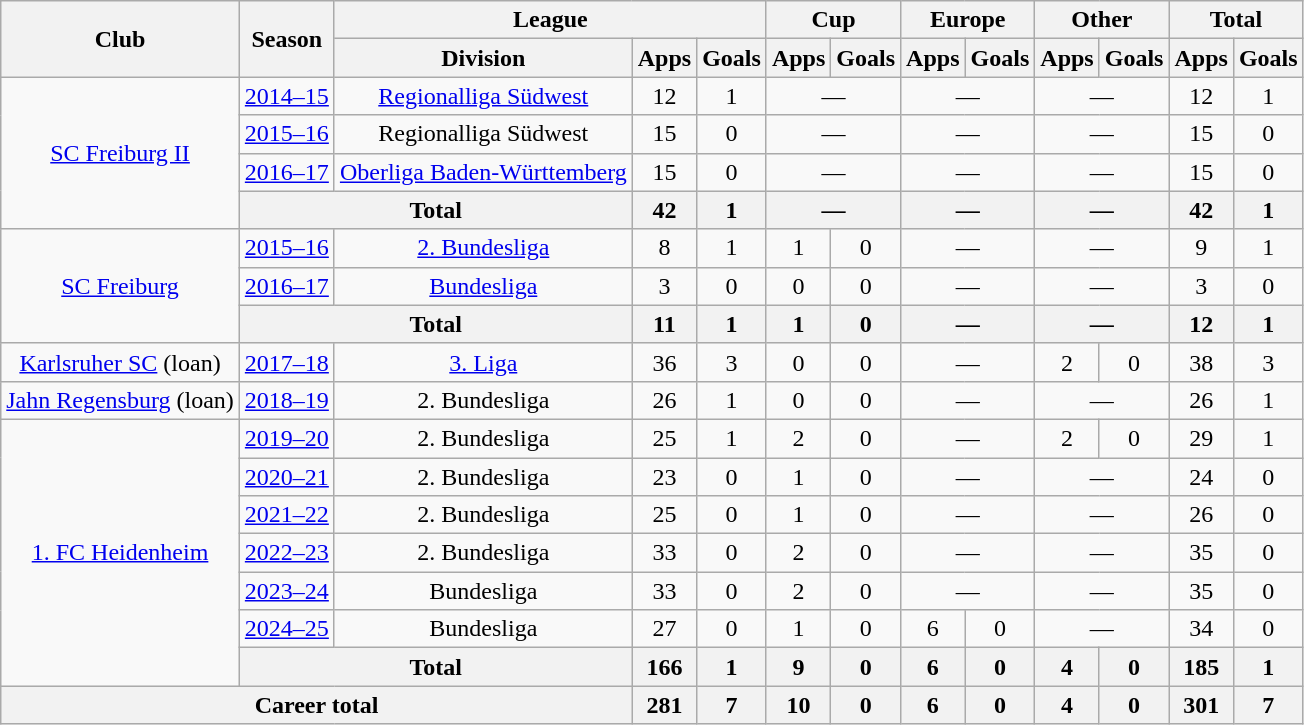<table class="wikitable" style="text-align:center">
<tr>
<th rowspan="2">Club</th>
<th rowspan="2">Season</th>
<th colspan="3">League</th>
<th colspan="2">Cup</th>
<th colspan="2">Europe</th>
<th colspan="2">Other</th>
<th colspan="2">Total</th>
</tr>
<tr>
<th>Division</th>
<th>Apps</th>
<th>Goals</th>
<th>Apps</th>
<th>Goals</th>
<th>Apps</th>
<th>Goals</th>
<th>Apps</th>
<th>Goals</th>
<th>Apps</th>
<th>Goals</th>
</tr>
<tr>
<td rowspan="4"><a href='#'>SC Freiburg II</a></td>
<td><a href='#'>2014–15</a></td>
<td><a href='#'>Regionalliga Südwest</a></td>
<td>12</td>
<td>1</td>
<td colspan="2">—</td>
<td colspan="2">—</td>
<td colspan="2">—</td>
<td>12</td>
<td>1</td>
</tr>
<tr>
<td><a href='#'>2015–16</a></td>
<td>Regionalliga Südwest</td>
<td>15</td>
<td>0</td>
<td colspan="2">—</td>
<td colspan="2">—</td>
<td colspan="2">—</td>
<td>15</td>
<td>0</td>
</tr>
<tr>
<td><a href='#'>2016–17</a></td>
<td><a href='#'>Oberliga Baden-Württemberg</a></td>
<td>15</td>
<td>0</td>
<td colspan="2">—</td>
<td colspan="2">—</td>
<td colspan="2">—</td>
<td>15</td>
<td>0</td>
</tr>
<tr>
<th colspan="2">Total</th>
<th>42</th>
<th>1</th>
<th colspan="2">—</th>
<th colspan="2">—</th>
<th colspan="2">—</th>
<th>42</th>
<th>1</th>
</tr>
<tr>
<td rowspan="3"><a href='#'>SC Freiburg</a></td>
<td><a href='#'>2015–16</a></td>
<td><a href='#'>2. Bundesliga</a></td>
<td>8</td>
<td>1</td>
<td>1</td>
<td>0</td>
<td colspan="2">—</td>
<td colspan="2">—</td>
<td>9</td>
<td>1</td>
</tr>
<tr>
<td><a href='#'>2016–17</a></td>
<td><a href='#'>Bundesliga</a></td>
<td>3</td>
<td>0</td>
<td>0</td>
<td>0</td>
<td colspan="2">—</td>
<td colspan="2">—</td>
<td>3</td>
<td>0</td>
</tr>
<tr>
<th colspan="2">Total</th>
<th>11</th>
<th>1</th>
<th>1</th>
<th>0</th>
<th colspan="2">—</th>
<th colspan="2">—</th>
<th>12</th>
<th>1</th>
</tr>
<tr>
<td><a href='#'>Karlsruher SC</a> (loan)</td>
<td><a href='#'>2017–18</a></td>
<td><a href='#'>3. Liga</a></td>
<td>36</td>
<td>3</td>
<td>0</td>
<td>0</td>
<td colspan="2">—</td>
<td>2</td>
<td>0</td>
<td>38</td>
<td>3</td>
</tr>
<tr>
<td><a href='#'>Jahn Regensburg</a> (loan)</td>
<td><a href='#'>2018–19</a></td>
<td>2. Bundesliga</td>
<td>26</td>
<td>1</td>
<td>0</td>
<td>0</td>
<td colspan="2">—</td>
<td colspan="2">—</td>
<td>26</td>
<td>1</td>
</tr>
<tr>
<td rowspan="7"><a href='#'>1. FC Heidenheim</a></td>
<td><a href='#'>2019–20</a></td>
<td>2. Bundesliga</td>
<td>25</td>
<td>1</td>
<td>2</td>
<td>0</td>
<td colspan="2">—</td>
<td>2</td>
<td>0</td>
<td>29</td>
<td>1</td>
</tr>
<tr>
<td><a href='#'>2020–21</a></td>
<td>2. Bundesliga</td>
<td>23</td>
<td>0</td>
<td>1</td>
<td>0</td>
<td colspan="2">—</td>
<td colspan="2">—</td>
<td>24</td>
<td>0</td>
</tr>
<tr>
<td><a href='#'>2021–22</a></td>
<td>2. Bundesliga</td>
<td>25</td>
<td>0</td>
<td>1</td>
<td>0</td>
<td colspan="2">—</td>
<td colspan="2">—</td>
<td>26</td>
<td>0</td>
</tr>
<tr>
<td><a href='#'>2022–23</a></td>
<td>2. Bundesliga</td>
<td>33</td>
<td>0</td>
<td>2</td>
<td>0</td>
<td colspan="2">—</td>
<td colspan="2">—</td>
<td>35</td>
<td>0</td>
</tr>
<tr>
<td><a href='#'>2023–24</a></td>
<td>Bundesliga</td>
<td>33</td>
<td>0</td>
<td>2</td>
<td>0</td>
<td colspan="2">—</td>
<td colspan="2">—</td>
<td>35</td>
<td>0</td>
</tr>
<tr>
<td><a href='#'>2024–25</a></td>
<td>Bundesliga</td>
<td>27</td>
<td>0</td>
<td>1</td>
<td>0</td>
<td>6</td>
<td>0</td>
<td colspan="2">—</td>
<td>34</td>
<td>0</td>
</tr>
<tr>
<th colspan="2">Total</th>
<th>166</th>
<th>1</th>
<th>9</th>
<th>0</th>
<th>6</th>
<th>0</th>
<th>4</th>
<th>0</th>
<th>185</th>
<th>1</th>
</tr>
<tr>
<th colspan="3">Career total</th>
<th>281</th>
<th>7</th>
<th>10</th>
<th>0</th>
<th>6</th>
<th>0</th>
<th>4</th>
<th>0</th>
<th>301</th>
<th>7</th>
</tr>
</table>
